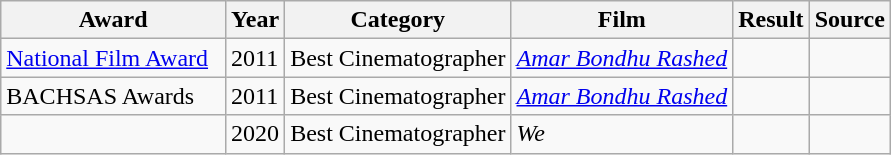<table class="wikitable sortable">
<tr>
<th>Award</th>
<th>Year</th>
<th>Category</th>
<th>Film</th>
<th>Result</th>
<th>Source</th>
</tr>
<tr>
<td><a href='#'>National Film Award</a>  </td>
<td>2011</td>
<td>Best Cinematographer</td>
<td><em><a href='#'>Amar Bondhu Rashed</a></em></td>
<td></td>
<td></td>
</tr>
<tr>
<td>BACHSAS Awards  </td>
<td>2011</td>
<td>Best Cinematographer</td>
<td><em><a href='#'>Amar Bondhu Rashed</a></em></td>
<td></td>
<td></td>
</tr>
<tr>
<td></td>
<td>2020</td>
<td>Best Cinematographer</td>
<td><em>We</em></td>
<td></td>
<td></td>
</tr>
</table>
